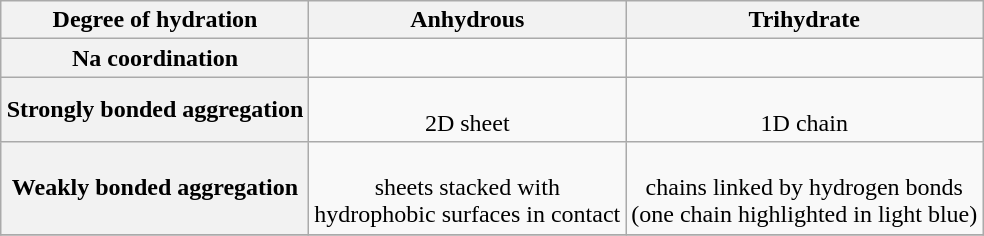<table class="wikitable" style="margin:1em auto; text-align:center;">
<tr>
<th>Degree of hydration</th>
<th>Anhydrous</th>
<th>Trihydrate</th>
</tr>
<tr>
<th>Na coordination</th>
<td></td>
<td></td>
</tr>
<tr>
<th>Strongly bonded aggregation</th>
<td><br>2D sheet</td>
<td><br>1D chain</td>
</tr>
<tr>
<th>Weakly bonded aggregation</th>
<td><br>sheets stacked with<br>hydrophobic surfaces in contact</td>
<td><br>chains linked by hydrogen bonds<br>(one chain highlighted in light blue)</td>
</tr>
<tr>
</tr>
</table>
